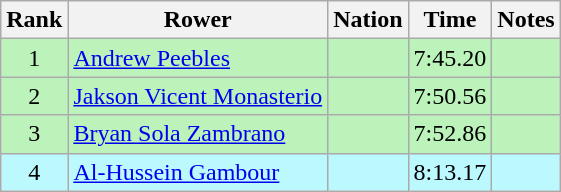<table class="wikitable sortable" style="text-align:center">
<tr>
<th>Rank</th>
<th>Rower</th>
<th>Nation</th>
<th>Time</th>
<th>Notes</th>
</tr>
<tr bgcolor=bbf3bb>
<td>1</td>
<td align=left><a href='#'>Andrew Peebles</a></td>
<td align=left></td>
<td>7:45.20</td>
<td></td>
</tr>
<tr bgcolor=bbf3bb>
<td>2</td>
<td align=left><a href='#'>Jakson Vicent Monasterio</a></td>
<td align=left></td>
<td>7:50.56</td>
<td></td>
</tr>
<tr bgcolor=bbf3bb>
<td>3</td>
<td align=left><a href='#'>Bryan Sola Zambrano</a></td>
<td align=left></td>
<td>7:52.86</td>
<td></td>
</tr>
<tr bgcolor=bbf9ff>
<td>4</td>
<td align=left><a href='#'>Al-Hussein Gambour</a></td>
<td align=left></td>
<td>8:13.17</td>
<td></td>
</tr>
</table>
